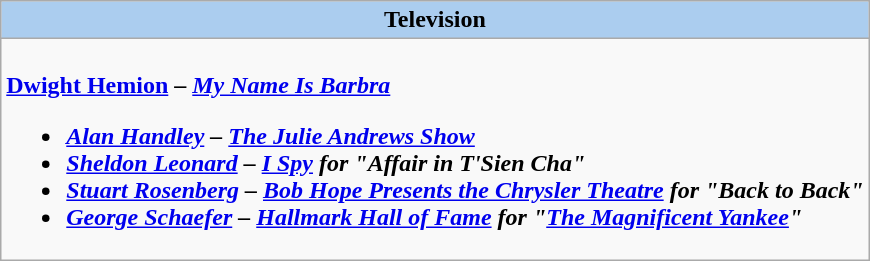<table class=wikitable style="width="100%">
<tr>
<th colspan="2" style="background:#abcdef;">Television</th>
</tr>
<tr>
<td colspan="2" style="vertical-align:top;"><br><strong><a href='#'>Dwight Hemion</a> – <em><a href='#'>My Name Is Barbra</a><strong><em><ul><li><a href='#'>Alan Handley</a> – </em><a href='#'>The Julie Andrews Show</a><em></li><li><a href='#'>Sheldon Leonard</a> – </em><a href='#'>I Spy</a><em> for "Affair in T'Sien Cha"</li><li><a href='#'>Stuart Rosenberg</a> – </em><a href='#'>Bob Hope Presents the Chrysler Theatre</a><em> for "Back to Back"</li><li><a href='#'>George Schaefer</a> – </em><a href='#'>Hallmark Hall of Fame</a><em> for "<a href='#'>The Magnificent Yankee</a>"</li></ul></td>
</tr>
</table>
